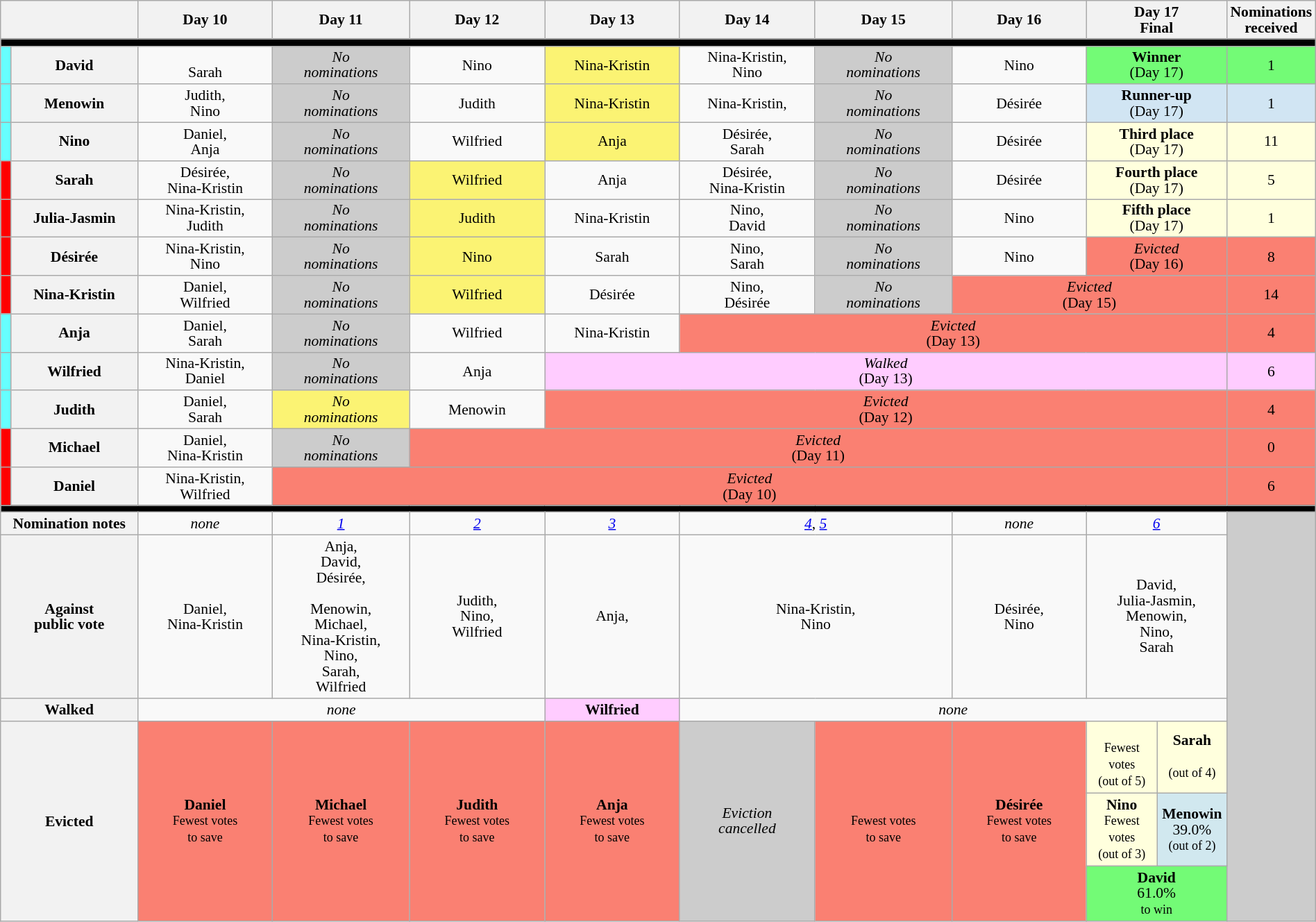<table class="wikitable" style="text-align:center; font-size:90%; line-height:15px; width:100%">
<tr>
<th style="width:11%" colspan="2"></th>
<th style="width:11%">Day 10</th>
<th style="width:11%">Day 11</th>
<th style="width:11%">Day 12</th>
<th style="width:11%">Day 13</th>
<th style="width:11%">Day 14</th>
<th style="width:11%">Day 15</th>
<th style="width:11%">Day 16</th>
<th style="width:11%" colspan="2">Day 17<br>Final</th>
<th style="width:1%">Nominations<br>received</th>
</tr>
<tr>
<th style="background:#000" colspan="12"></th>
</tr>
<tr>
<td style="background:#6FF"></td>
<th>David</th>
<td><br>Sarah</td>
<td style="background:#CCC"><em>No<br>nominations</em></td>
<td>Nino</td>
<td style="background:#FBF373">Nina-Kristin</td>
<td>Nina-Kristin,<br>Nino</td>
<td style="background:#CCC"><em>No<br>nominations</em></td>
<td>Nino</td>
<td style="background:#73fb76" colspan="2"><strong>Winner</strong><br>(Day 17)</td>
<td style="background:#73fb76">1</td>
</tr>
<tr>
<td style="background:#6FF"></td>
<th>Menowin</th>
<td>Judith,<br>Nino</td>
<td style="background:#CCC"><em>No<br>nominations</em></td>
<td>Judith</td>
<td style="background:#FBF373">Nina-Kristin</td>
<td>Nina-Kristin,<br></td>
<td style="background:#CCC"><em>No<br>nominations</em></td>
<td>Désirée</td>
<td style="background:#D1e5f3" colspan="2"><strong>Runner-up</strong><br>(Day 17)</td>
<td style="background:#d1e5f3">1</td>
</tr>
<tr>
<td style="background:#6FF"></td>
<th>Nino</th>
<td>Daniel,<br>Anja</td>
<td style="background:#CCC"><em>No<br>nominations</em></td>
<td>Wilfried</td>
<td style="background:#FBF373">Anja</td>
<td>Désirée,<br>Sarah</td>
<td style="background:#CCC"><em>No<br>nominations</em></td>
<td>Désirée</td>
<td style="background:#ffffdd;" colspan="2"><strong>Third place</strong><br>(Day 17)</td>
<td style="background:#ffffdd;">11</td>
</tr>
<tr>
<td style="background:#F00"></td>
<th>Sarah</th>
<td>Désirée,<br>Nina-Kristin</td>
<td style="background:#CCC"><em>No<br>nominations</em></td>
<td style="background:#FBF373">Wilfried</td>
<td>Anja</td>
<td>Désirée,<br>Nina-Kristin</td>
<td style="background:#CCC"><em>No<br>nominations</em></td>
<td>Désirée</td>
<td style="background:#ffffdd;" colspan="2"><strong>Fourth place</strong><br>(Day 17)</td>
<td style="background:#ffffdd;">5</td>
</tr>
<tr>
<td style="background:#F00"></td>
<th>Julia-Jasmin</th>
<td>Nina-Kristin,<br>Judith</td>
<td style="background:#CCC"><em>No<br>nominations</em></td>
<td style="background:#FBF373">Judith</td>
<td>Nina-Kristin</td>
<td>Nino,<br>David</td>
<td style="background:#CCC"><em>No<br>nominations</em></td>
<td>Nino</td>
<td style="background:#ffffdd;" colspan="2"><strong>Fifth place</strong><br>(Day 17)</td>
<td style="background:#ffffdd;">1</td>
</tr>
<tr>
<td style="background:#F00"></td>
<th>Désirée</th>
<td>Nina-Kristin,<br>Nino</td>
<td style="background:#CCC"><em>No<br>nominations</em></td>
<td style="background:#FBF373">Nino</td>
<td>Sarah</td>
<td>Nino,<br>Sarah</td>
<td style="background:#CCC"><em>No<br>nominations</em></td>
<td>Nino</td>
<td style="background:#FA8072" colspan="2"><em>Evicted</em><br>(Day 16)</td>
<td style="background:#FA8072">8</td>
</tr>
<tr>
<td style="background:#F00"></td>
<th>Nina-Kristin</th>
<td>Daniel,<br>Wilfried</td>
<td style="background:#CCC"><em>No<br>nominations</em></td>
<td style="background:#FBF373">Wilfried</td>
<td>Désirée</td>
<td>Nino,<br>Désirée</td>
<td style="background:#CCC"><em>No<br>nominations</em></td>
<td style="background:#FA8072" colspan="3"><em>Evicted</em><br>(Day 15)</td>
<td style="background:#FA8072">14</td>
</tr>
<tr>
<td style="background:#6FF"></td>
<th>Anja</th>
<td>Daniel,<br>Sarah</td>
<td style="background:#CCC"><em>No<br>nominations</em></td>
<td>Wilfried</td>
<td>Nina-Kristin</td>
<td style="background:#FA8072" colspan="5"><em>Evicted</em><br>(Day 13)</td>
<td style="background:#FA8072">4</td>
</tr>
<tr>
<td style="background:#6FF"></td>
<th>Wilfried</th>
<td>Nina-Kristin,<br>Daniel</td>
<td style="background:#CCC"><em>No<br>nominations</em></td>
<td>Anja</td>
<td style="background:#FCF" colspan="6"><em>Walked</em><br>(Day 13)</td>
<td style="background:#FCF">6</td>
</tr>
<tr>
<td style="background:#6FF"></td>
<th>Judith</th>
<td>Daniel,<br>Sarah</td>
<td style="background:#FBF373"><em>No<br>nominations</em></td>
<td>Menowin</td>
<td style="background:#FA8072" colspan="6"><em>Evicted</em><br>(Day 12)</td>
<td style="background:#FA8072">4</td>
</tr>
<tr>
<td style="background:#F00"></td>
<th>Michael</th>
<td>Daniel,<br>Nina-Kristin</td>
<td style="background:#CCC"><em>No<br>nominations</em></td>
<td style="background:#FA8072" colspan="7"><em>Evicted</em><br>(Day 11)</td>
<td style="background:#FA8072">0</td>
</tr>
<tr>
<td style="background:#F00"></td>
<th>Daniel</th>
<td>Nina-Kristin,<br>Wilfried</td>
<td style="background:#FA8072" colspan="8"><em>Evicted</em><br>(Day 10)</td>
<td style="background:#FA8072">6</td>
</tr>
<tr>
<th style="background:#000" colspan="12"></th>
</tr>
<tr>
<th colspan="2">Nomination notes</th>
<td><em>none</em></td>
<td><em><a href='#'>1</a></em></td>
<td><em><a href='#'>2</a></em></td>
<td><em><a href='#'>3</a></em></td>
<td colspan="2"><em><a href='#'>4</a></em>, <em><a href='#'>5</a></em></td>
<td><em>none</em></td>
<td colspan="2"><em><a href='#'>6</a></em></td>
<td style="background:#ccc" rowspan="6"></td>
</tr>
<tr>
<th colspan="2">Against<br>public vote</th>
<td>Daniel,<br>Nina-Kristin</td>
<td>Anja,<br>David,<br>Désirée,<br><br>Menowin,<br>Michael,<br>Nina-Kristin,<br>Nino,<br>Sarah,<br>Wilfried</td>
<td>Judith,<br>Nino,<br>Wilfried</td>
<td>Anja,<br></td>
<td colspan="2">Nina-Kristin,<br>Nino</td>
<td>Désirée,<br>Nino</td>
<td colspan="2">David,<br>Julia-Jasmin,<br>Menowin,<br>Nino,<br>Sarah</td>
</tr>
<tr>
<th colspan="2">Walked</th>
<td colspan="3"><em>none</em></td>
<td style="background:#FCF"><strong>Wilfried</strong></td>
<td colspan="5"><em>none</em></td>
</tr>
<tr>
<th rowspan="3" colspan="2">Evicted</th>
<td style="background:#FA8072" rowspan="3"><strong>Daniel</strong><br><small>Fewest votes<br>to save</small></td>
<td style="background:#FA8072" rowspan="3"><strong>Michael</strong><br><small>Fewest votes<br>to save</small></td>
<td style="background:#FA8072" rowspan="3"><strong>Judith</strong><br><small>Fewest votes<br>to save</small></td>
<td style="background:#FA8072" rowspan="3"><strong>Anja</strong><br><small>Fewest votes<br>to save</small></td>
<td style="background:#CCC" rowspan="3"><em>Eviction<br>cancelled</em></td>
<td style="background:#FA8072" rowspan="3"><strong></strong><br><small>Fewest votes<br>to save</small></td>
<td style="background:#FA8072" rowspan="3"><strong>Désirée</strong><br><small>Fewest votes<br>to save</small></td>
<td style="background:#ffffdd;"><strong></strong><br><small>Fewest votes<br>(out of 5)</small></td>
<td style="background:#ffffdd;"><strong>Sarah</strong><br><small><br>(out of 4)</small></td>
</tr>
<tr>
<td style="background:#ffffdd;"><strong>Nino</strong><br><small>Fewest votes<br>(out of 3)</small></td>
<td style="background:#D1E8EF"><strong>Menowin</strong><br>39.0%<br><small>(out of 2)</small></td>
</tr>
<tr>
<td style="background:#73FB76" colspan="2"><strong>David</strong><br>61.0%<br><small>to win</small></td>
</tr>
</table>
